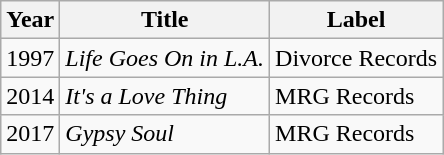<table class="wikitable">
<tr>
<th align="left">Year</th>
<th align="left">Title</th>
<th align="left">Label</th>
</tr>
<tr>
<td>1997</td>
<td><em>Life Goes On in L.A.</em></td>
<td>Divorce Records</td>
</tr>
<tr>
<td>2014</td>
<td><em>It's a Love Thing</em></td>
<td>MRG Records</td>
</tr>
<tr>
<td>2017</td>
<td><em>Gypsy Soul</em></td>
<td>MRG Records</td>
</tr>
</table>
